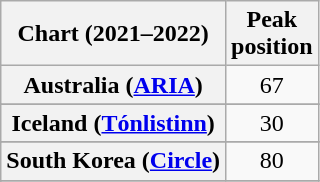<table class="wikitable sortable plainrowheaders" style="text-align:center">
<tr>
<th scope="col">Chart (2021–2022)</th>
<th scope="col">Peak<br>position</th>
</tr>
<tr>
<th scope="row">Australia (<a href='#'>ARIA</a>)</th>
<td>67</td>
</tr>
<tr>
</tr>
<tr>
</tr>
<tr>
</tr>
<tr>
</tr>
<tr>
</tr>
<tr>
</tr>
<tr>
</tr>
<tr>
</tr>
<tr>
<th scope="row">Iceland (<a href='#'>Tónlistinn</a>)</th>
<td>30</td>
</tr>
<tr>
</tr>
<tr>
</tr>
<tr>
</tr>
<tr>
</tr>
<tr>
</tr>
<tr>
<th scope="row">South Korea (<a href='#'>Circle</a>)</th>
<td>80</td>
</tr>
<tr>
</tr>
<tr>
</tr>
<tr>
</tr>
<tr>
</tr>
<tr>
</tr>
<tr>
</tr>
<tr>
</tr>
</table>
